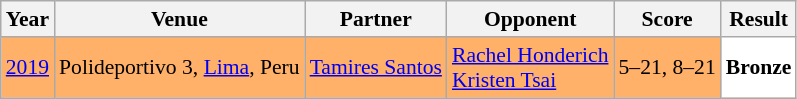<table class="sortable wikitable" style="font-size: 90%;">
<tr>
<th>Year</th>
<th>Venue</th>
<th>Partner</th>
<th>Opponent</th>
<th>Score</th>
<th>Result</th>
</tr>
<tr style="background:#FFB069">
<td align="center"><a href='#'>2019</a></td>
<td align="left">Polideportivo 3, <a href='#'>Lima</a>, Peru</td>
<td align="left"> <a href='#'>Tamires Santos</a></td>
<td align="left"> <a href='#'>Rachel Honderich</a><br> <a href='#'>Kristen Tsai</a></td>
<td align="left">5–21, 8–21</td>
<td style="text-align:left; background:white"> <strong>Bronze</strong></td>
</tr>
</table>
